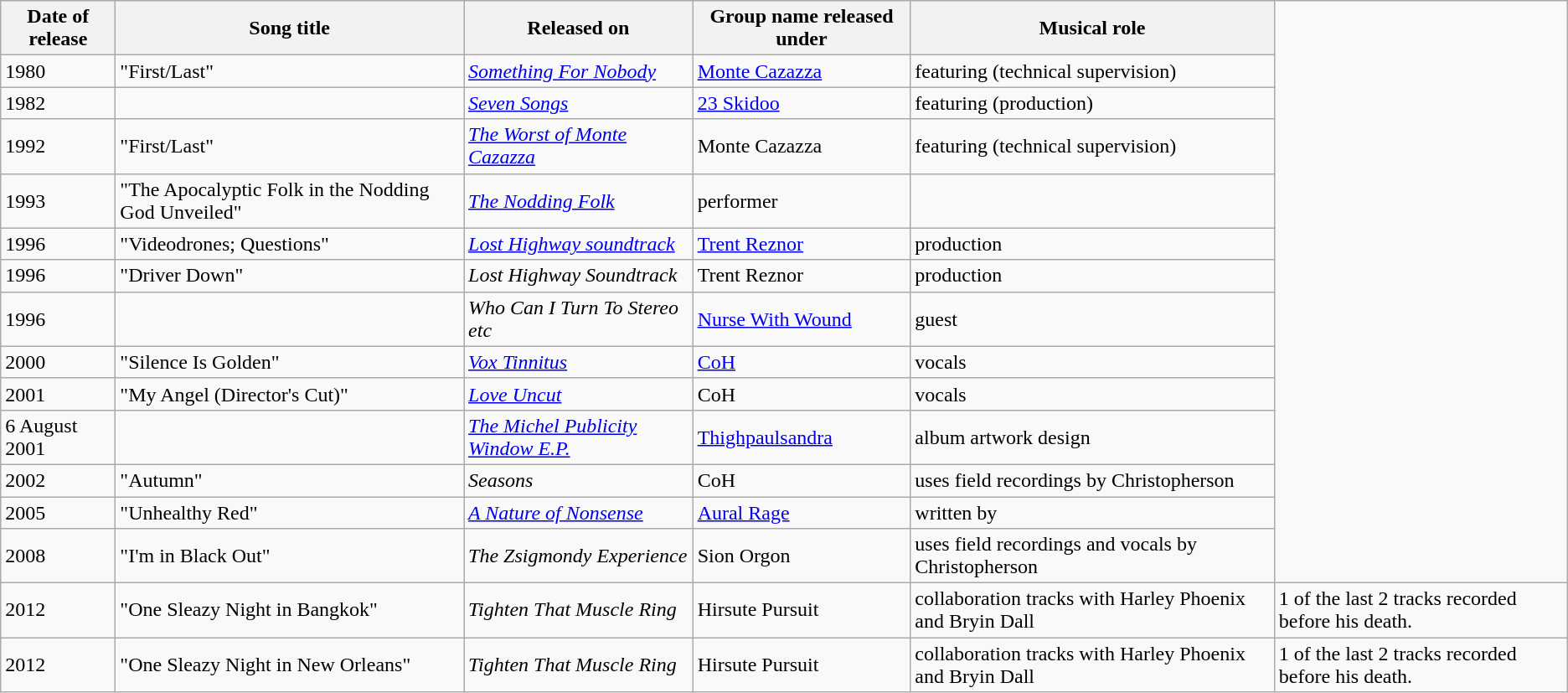<table class="wikitable">
<tr>
<th>Date of release</th>
<th>Song title</th>
<th>Released on</th>
<th>Group name released under</th>
<th>Musical role</th>
</tr>
<tr>
<td>1980</td>
<td>"First/Last"</td>
<td><em><a href='#'>Something For Nobody</a></em></td>
<td><a href='#'>Monte Cazazza</a></td>
<td>featuring (technical supervision)</td>
</tr>
<tr>
<td>1982</td>
<td></td>
<td><em><a href='#'>Seven Songs</a></em></td>
<td><a href='#'>23 Skidoo</a></td>
<td>featuring (production)</td>
</tr>
<tr>
<td>1992</td>
<td>"First/Last"</td>
<td><em><a href='#'>The Worst of Monte Cazazza</a></em></td>
<td>Monte Cazazza</td>
<td>featuring (technical supervision)</td>
</tr>
<tr>
<td>1993</td>
<td>"The Apocalyptic Folk in the Nodding God Unveiled"</td>
<td><em><a href='#'>The Nodding Folk</a></em></td>
<td>performer</td>
<td></td>
</tr>
<tr>
<td>1996</td>
<td>"Videodrones; Questions"</td>
<td><em><a href='#'>Lost Highway soundtrack</a></em></td>
<td><a href='#'>Trent Reznor</a></td>
<td>production</td>
</tr>
<tr>
<td>1996</td>
<td>"Driver Down"</td>
<td><em>Lost Highway Soundtrack</em></td>
<td>Trent Reznor</td>
<td>production</td>
</tr>
<tr>
<td>1996</td>
<td></td>
<td><em>Who Can I Turn To Stereo etc</em></td>
<td><a href='#'>Nurse With Wound</a></td>
<td>guest</td>
</tr>
<tr>
<td>2000</td>
<td>"Silence Is Golden"</td>
<td><em><a href='#'>Vox Tinnitus</a></em></td>
<td><a href='#'>CoH</a></td>
<td>vocals</td>
</tr>
<tr>
<td>2001</td>
<td>"My Angel (Director's Cut)"</td>
<td><em><a href='#'>Love Uncut</a></em></td>
<td>CoH</td>
<td>vocals</td>
</tr>
<tr>
<td>6 August 2001</td>
<td></td>
<td><em><a href='#'>The Michel Publicity Window E.P.</a></em></td>
<td><a href='#'>Thighpaulsandra</a></td>
<td>album artwork design</td>
</tr>
<tr>
<td>2002</td>
<td>"Autumn"</td>
<td><em>Seasons</em></td>
<td>CoH</td>
<td>uses field recordings by Christopherson</td>
</tr>
<tr>
<td>2005</td>
<td>"Unhealthy Red"</td>
<td><em><a href='#'>A Nature of Nonsense</a></em></td>
<td><a href='#'>Aural Rage</a></td>
<td>written by</td>
</tr>
<tr>
<td>2008</td>
<td>"I'm in Black Out"</td>
<td><em>The Zsigmondy Experience</em></td>
<td>Sion Orgon</td>
<td>uses field recordings and vocals by Christopherson</td>
</tr>
<tr>
<td>2012</td>
<td>"One Sleazy Night in Bangkok"</td>
<td><em>Tighten That Muscle Ring</em></td>
<td>Hirsute Pursuit</td>
<td>collaboration tracks with Harley Phoenix and Bryin Dall</td>
<td>1 of the last 2 tracks recorded before his death.</td>
</tr>
<tr>
<td>2012</td>
<td>"One Sleazy Night in New Orleans"</td>
<td><em>Tighten That Muscle Ring</em></td>
<td>Hirsute Pursuit</td>
<td>collaboration tracks with Harley Phoenix and Bryin Dall</td>
<td>1 of the last 2 tracks recorded before his death.</td>
</tr>
</table>
